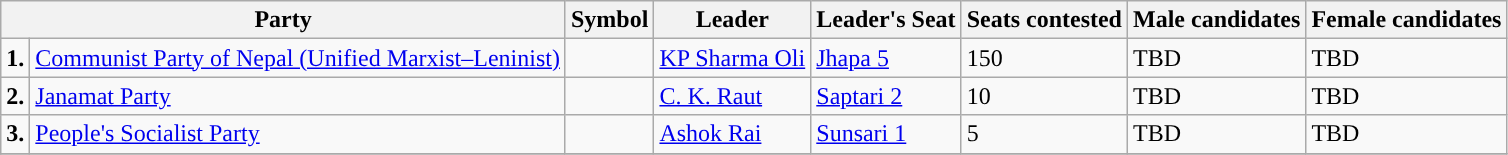<table class="wikitable">
<tr>
<th colspan="2">Party</th>
<th>Symbol</th>
<th>Leader</th>
<th>Leader's Seat</th>
<th>Seats contested</th>
<th>Male candidates</th>
<th>Female candidates</th>
</tr>
<tr>
<td style="text-align:center; background:"><strong>1.</strong></td>
<td><a href='#'>Communist Party of Nepal (Unified Marxist–Leninist)</a></td>
<td></td>
<td><a href='#'>KP Sharma Oli</a></td>
<td><a href='#'>Jhapa 5</a></td>
<td>150</td>
<td>TBD</td>
<td>TBD</td>
</tr>
<tr>
<td style="text-align:center; background:"><strong>2.</strong></td>
<td><a href='#'>Janamat Party</a></td>
<td></td>
<td><a href='#'>C. K. Raut</a></td>
<td><a href='#'>Saptari 2</a></td>
<td>10</td>
<td>TBD</td>
<td>TBD</td>
</tr>
<tr>
<td style="text-align:center; background:"><strong>3.</strong></td>
<td><a href='#'>People's Socialist Party</a></td>
<td></td>
<td><a href='#'>Ashok Rai</a></td>
<td><a href='#'>Sunsari 1</a></td>
<td>5</td>
<td>TBD</td>
<td>TBD</td>
</tr>
<tr>
</tr>
</table>
